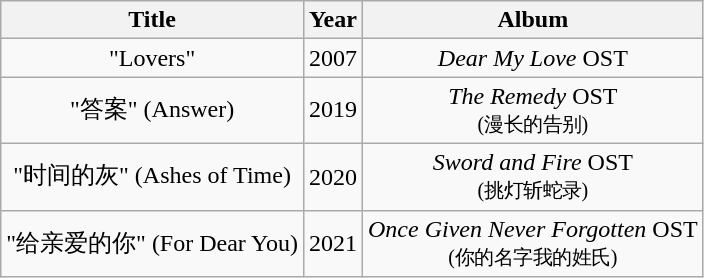<table class="wikitable plainrowheaders" style="text-align:center;">
<tr>
<th scope="col">Title</th>
<th scope="col">Year</th>
<th scope="col">Album</th>
</tr>
<tr>
<td scope="row">"Lovers"</td>
<td>2007</td>
<td><em>Dear My Love</em> OST</td>
</tr>
<tr>
<td scope="row">"答案" (Answer)</td>
<td>2019</td>
<td><em>The Remedy</em> OST<br><small>(漫长的告别)</small></td>
</tr>
<tr>
<td scope="row">"时间的灰" (Ashes of Time)</td>
<td>2020</td>
<td><em>Sword and Fire</em> OST<br><small>(挑灯斩蛇录)</small></td>
</tr>
<tr>
<td>"给亲爱的你" (For Dear You)</td>
<td>2021</td>
<td><em>Once Given Never Forgotten</em> OST<br><small>(你的名字我的姓氏)</small></td>
</tr>
</table>
